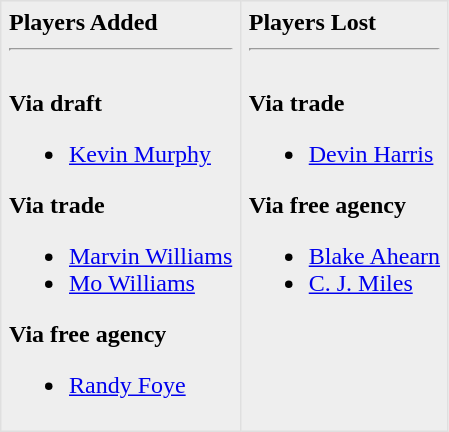<table border=1 style="border-collapse:collapse; background-color:#eeeeee" bordercolor="#DFDFDF" cellpadding="5">
<tr>
<td valign="top"><strong>Players Added</strong> <hr><br><strong>Via draft</strong><ul><li><a href='#'>Kevin Murphy</a></li></ul><strong>Via trade</strong><ul><li><a href='#'>Marvin Williams</a></li><li><a href='#'>Mo Williams</a></li></ul><strong>Via free agency</strong><ul><li><a href='#'>Randy Foye</a></li></ul></td>
<td valign="top"><strong>Players Lost</strong> <hr><br><strong>Via trade</strong><ul><li><a href='#'>Devin Harris</a></li></ul><strong>Via free agency</strong><ul><li><a href='#'>Blake Ahearn</a></li><li><a href='#'>C. J. Miles</a></li></ul></td>
</tr>
</table>
